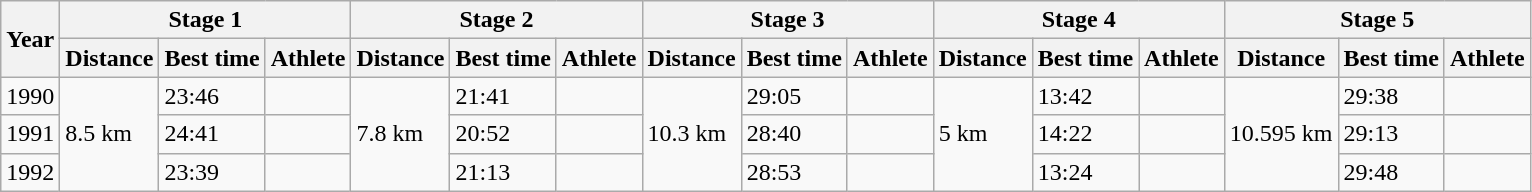<table class=wikitable>
<tr>
<th scope=col rowspan=2>Year</th>
<th scope=col colspan=3>Stage 1</th>
<th scope=col colspan=3>Stage 2</th>
<th scope=col colspan=3>Stage 3</th>
<th scope=col colspan=3>Stage 4</th>
<th scope=col colspan=3>Stage 5</th>
</tr>
<tr>
<th scope=col>Distance</th>
<th scope=col>Best time</th>
<th scope=col>Athlete</th>
<th scope=col>Distance</th>
<th scope=col>Best time</th>
<th scope=col>Athlete</th>
<th scope=col>Distance</th>
<th scope=col>Best time</th>
<th scope=col>Athlete</th>
<th scope=col>Distance</th>
<th scope=col>Best time</th>
<th scope=col>Athlete</th>
<th scope=col>Distance</th>
<th scope=col>Best time</th>
<th scope=col>Athlete</th>
</tr>
<tr>
<td scope=row>1990</td>
<td rowspan=3>8.5 km</td>
<td>23:46</td>
<td></td>
<td rowspan=3>7.8 km</td>
<td>21:41</td>
<td></td>
<td rowspan=3>10.3 km</td>
<td>29:05</td>
<td></td>
<td rowspan=3>5 km</td>
<td>13:42</td>
<td></td>
<td rowspan=3>10.595 km</td>
<td>29:38</td>
<td></td>
</tr>
<tr>
<td scope=row>1991</td>
<td>24:41</td>
<td></td>
<td>20:52</td>
<td></td>
<td>28:40</td>
<td></td>
<td>14:22</td>
<td></td>
<td>29:13</td>
<td></td>
</tr>
<tr>
<td scope=row>1992</td>
<td>23:39</td>
<td></td>
<td>21:13</td>
<td></td>
<td>28:53</td>
<td></td>
<td>13:24</td>
<td></td>
<td>29:48</td>
<td></td>
</tr>
</table>
